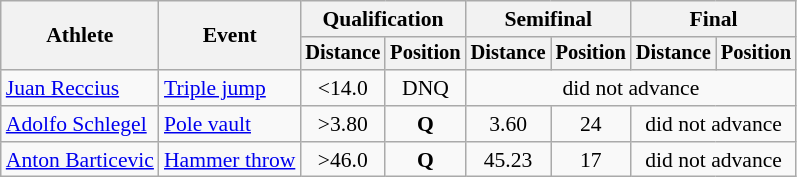<table class=wikitable style="font-size:90%;">
<tr>
<th rowspan="2">Athlete</th>
<th rowspan="2">Event</th>
<th colspan="2">Qualification</th>
<th colspan="2">Semifinal</th>
<th colspan="2">Final</th>
</tr>
<tr style="font-size:95%">
<th>Distance</th>
<th>Position</th>
<th>Distance</th>
<th>Position</th>
<th>Distance</th>
<th>Position</th>
</tr>
<tr align=center>
<td align=left><a href='#'>Juan Reccius</a></td>
<td align=left><a href='#'>Triple jump</a></td>
<td><14.0</td>
<td>DNQ</td>
<td colspan=4>did not advance</td>
</tr>
<tr align=center>
<td align=left><a href='#'>Adolfo Schlegel</a></td>
<td align=left><a href='#'>Pole vault</a></td>
<td>>3.80</td>
<td><strong>Q</strong></td>
<td>3.60</td>
<td>24</td>
<td colspan=2>did not advance</td>
</tr>
<tr align=center>
<td align=left><a href='#'>Anton Barticevic</a></td>
<td align=left><a href='#'>Hammer throw</a></td>
<td>>46.0</td>
<td><strong>Q</strong></td>
<td>45.23</td>
<td>17</td>
<td colspan=2>did not advance</td>
</tr>
</table>
